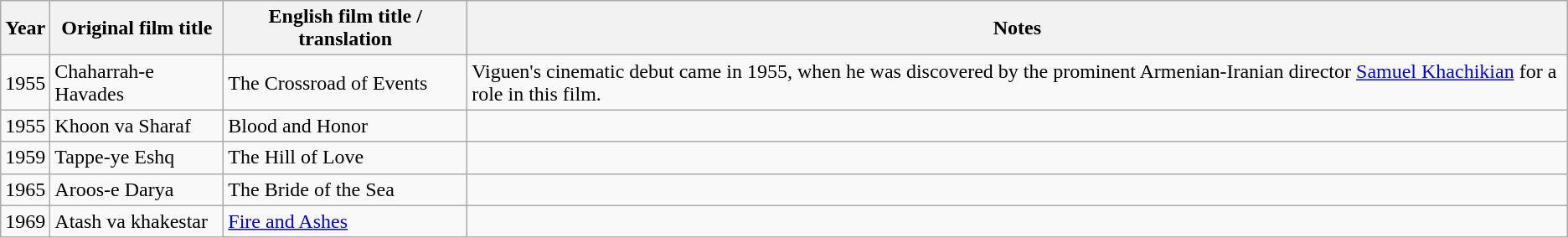<table class="wikitable sortable">
<tr>
<th>Year</th>
<th>Original film title</th>
<th>English film title / translation</th>
<th>Notes</th>
</tr>
<tr>
<td>1955</td>
<td>Chaharrah-e Havades</td>
<td>The Crossroad of Events</td>
<td> Viguen's cinematic debut came in 1955, when he was discovered by the prominent Armenian-Iranian director <a href='#'>Samuel Khachikian</a> for a role in this film.</td>
</tr>
<tr>
<td>1955</td>
<td>Khoon va Sharaf</td>
<td>Blood and Honor</td>
<td></td>
</tr>
<tr>
<td>1959</td>
<td>Tappe-ye Eshq</td>
<td>The Hill of Love</td>
<td></td>
</tr>
<tr>
<td>1965</td>
<td>Aroos-e Darya</td>
<td>The Bride of the Sea</td>
<td></td>
</tr>
<tr>
<td>1969</td>
<td>Atash va khakestar</td>
<td><a href='#'>Fire and Ashes</a></td>
<td></td>
</tr>
</table>
